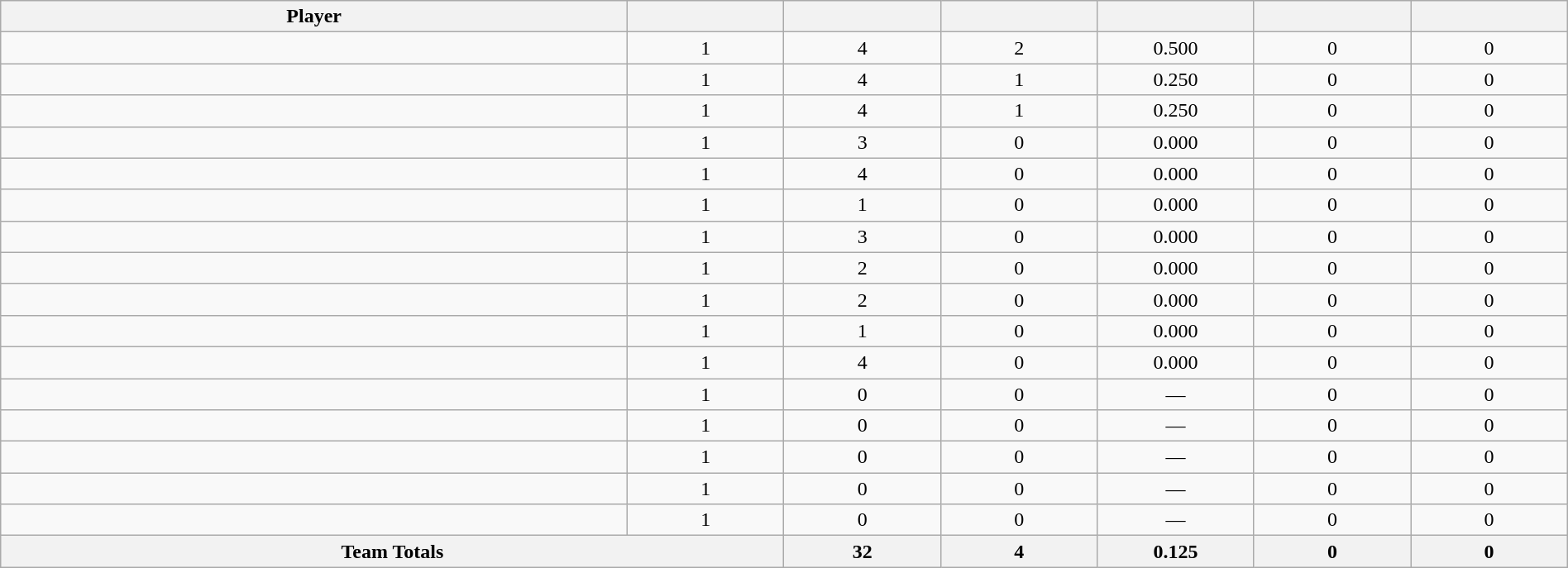<table class="wikitable sortable" style="text-align:center;" width="100%">
<tr>
<th width="40%">Player</th>
<th width="10%"></th>
<th width="10%"></th>
<th width="10%"></th>
<th width="10%"></th>
<th width="10%"></th>
<th width="10%"></th>
</tr>
<tr>
<td></td>
<td>1</td>
<td>4</td>
<td>2</td>
<td>0.500</td>
<td>0</td>
<td>0</td>
</tr>
<tr>
<td></td>
<td>1</td>
<td>4</td>
<td>1</td>
<td>0.250</td>
<td>0</td>
<td>0</td>
</tr>
<tr>
<td></td>
<td>1</td>
<td>4</td>
<td>1</td>
<td>0.250</td>
<td>0</td>
<td>0</td>
</tr>
<tr>
<td></td>
<td>1</td>
<td>3</td>
<td>0</td>
<td>0.000</td>
<td>0</td>
<td>0</td>
</tr>
<tr>
<td></td>
<td>1</td>
<td>4</td>
<td>0</td>
<td>0.000</td>
<td>0</td>
<td>0</td>
</tr>
<tr>
<td></td>
<td>1</td>
<td>1</td>
<td>0</td>
<td>0.000</td>
<td>0</td>
<td>0</td>
</tr>
<tr>
<td></td>
<td>1</td>
<td>3</td>
<td>0</td>
<td>0.000</td>
<td>0</td>
<td>0</td>
</tr>
<tr>
<td></td>
<td>1</td>
<td>2</td>
<td>0</td>
<td>0.000</td>
<td>0</td>
<td>0</td>
</tr>
<tr>
<td></td>
<td>1</td>
<td>2</td>
<td>0</td>
<td>0.000</td>
<td>0</td>
<td>0</td>
</tr>
<tr>
<td></td>
<td>1</td>
<td>1</td>
<td>0</td>
<td>0.000</td>
<td>0</td>
<td>0</td>
</tr>
<tr>
<td></td>
<td>1</td>
<td>4</td>
<td>0</td>
<td>0.000</td>
<td>0</td>
<td>0</td>
</tr>
<tr>
<td></td>
<td>1</td>
<td>0</td>
<td>0</td>
<td>—</td>
<td>0</td>
<td>0</td>
</tr>
<tr>
<td></td>
<td>1</td>
<td>0</td>
<td>0</td>
<td>—</td>
<td>0</td>
<td>0</td>
</tr>
<tr>
<td></td>
<td>1</td>
<td>0</td>
<td>0</td>
<td>—</td>
<td>0</td>
<td>0</td>
</tr>
<tr>
<td></td>
<td>1</td>
<td>0</td>
<td>0</td>
<td>—</td>
<td>0</td>
<td>0</td>
</tr>
<tr>
<td></td>
<td>1</td>
<td>0</td>
<td>0</td>
<td>—</td>
<td>0</td>
<td>0</td>
</tr>
<tr>
<th colspan="2">Team Totals</th>
<th>32</th>
<th>4</th>
<th>0.125</th>
<th>0</th>
<th>0</th>
</tr>
</table>
